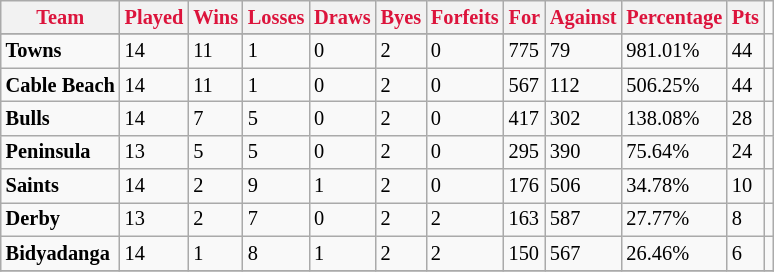<table style="font-size: 85%; text-align: left;" class="wikitable">
<tr>
<th style="color:crimson">Team</th>
<th style="color:crimson">Played</th>
<th style="color:crimson">Wins</th>
<th style="color:crimson">Losses</th>
<th style="color:crimson">Draws</th>
<th style="color:crimson">Byes</th>
<th style="color:crimson">Forfeits</th>
<th style="color:crimson">For</th>
<th style="color:crimson">Against</th>
<th style="color:crimson">Percentage</th>
<th style="color:crimson">Pts</th>
</tr>
<tr>
</tr>
<tr>
</tr>
<tr>
<td><strong>	Towns </strong></td>
<td>14</td>
<td>11</td>
<td>1</td>
<td>0</td>
<td>2</td>
<td>0</td>
<td>775</td>
<td>79</td>
<td>981.01%</td>
<td>44</td>
<td></td>
</tr>
<tr>
<td><strong>	Cable Beach	</strong></td>
<td>14</td>
<td>11</td>
<td>1</td>
<td>0</td>
<td>2</td>
<td>0</td>
<td>567</td>
<td>112</td>
<td>506.25%</td>
<td>44</td>
<td></td>
</tr>
<tr>
<td><strong>	Bulls	</strong></td>
<td>14</td>
<td>7</td>
<td>5</td>
<td>0</td>
<td>2</td>
<td>0</td>
<td>417</td>
<td>302</td>
<td>138.08%</td>
<td>28</td>
<td></td>
</tr>
<tr>
<td><strong>	Peninsula	</strong></td>
<td>13</td>
<td>5</td>
<td>5</td>
<td>0</td>
<td>2</td>
<td>0</td>
<td>295</td>
<td>390</td>
<td>75.64%</td>
<td>24</td>
<td></td>
</tr>
<tr>
<td><strong>	Saints	</strong></td>
<td>14</td>
<td>2</td>
<td>9</td>
<td>1</td>
<td>2</td>
<td>0</td>
<td>176</td>
<td>506</td>
<td>34.78%</td>
<td>10</td>
<td></td>
</tr>
<tr>
<td><strong>	Derby	</strong></td>
<td>13</td>
<td>2</td>
<td>7</td>
<td>0</td>
<td>2</td>
<td>2</td>
<td>163</td>
<td>587</td>
<td>27.77%</td>
<td>8</td>
<td></td>
</tr>
<tr>
<td><strong>	Bidyadanga	</strong></td>
<td>14</td>
<td>1</td>
<td>8</td>
<td>1</td>
<td>2</td>
<td>2</td>
<td>150</td>
<td>567</td>
<td>26.46%</td>
<td>6</td>
<td></td>
</tr>
<tr>
</tr>
</table>
